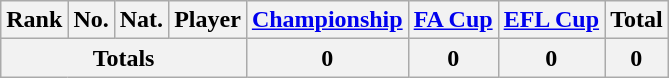<table class="wikitable" style="text-align:center">
<tr>
<th width=0%>Rank</th>
<th width=0%>No.</th>
<th width=0%>Nat.</th>
<th width=0%>Player</th>
<th width=0%><a href='#'>Championship</a></th>
<th width=0%><a href='#'>FA Cup</a></th>
<th width=0%><a href='#'>EFL Cup</a></th>
<th width=0%>Total</th>
</tr>
<tr>
<th colspan=4><strong>Totals</strong></th>
<th><strong>0</strong></th>
<th><strong>0</strong></th>
<th><strong>0</strong></th>
<th><strong>0</strong></th>
</tr>
</table>
